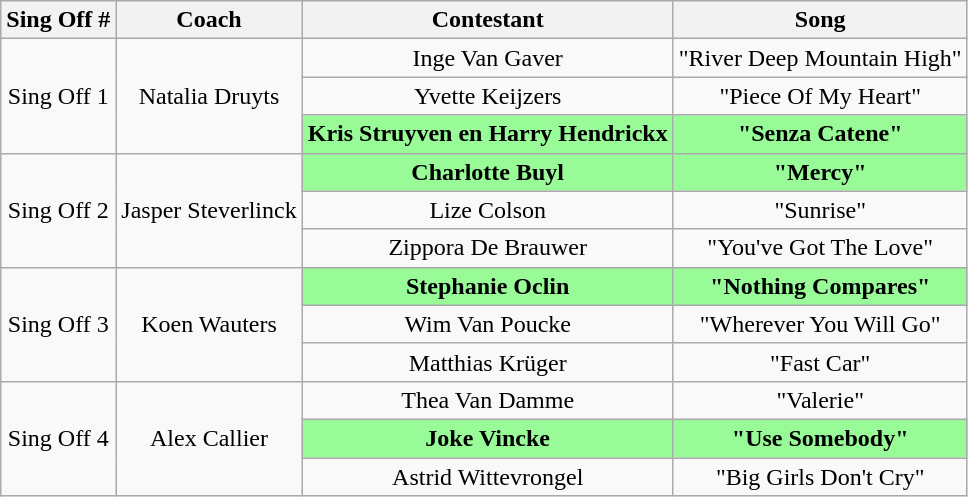<table class="wikitable sortable" style="text-align: center; width: auto;">
<tr>
<th>Sing Off #</th>
<th>Coach</th>
<th>Contestant</th>
<th>Song</th>
</tr>
<tr>
<td rowspan=3>Sing Off 1</td>
<td rowspan=3>Natalia Druyts</td>
<td>Inge Van Gaver</td>
<td>"River Deep Mountain High"</td>
</tr>
<tr>
<td>Yvette Keijzers</td>
<td>"Piece Of My Heart"</td>
</tr>
<tr>
<th style="background:palegreen">Kris Struyven en Harry Hendrickx</th>
<th style="background:palegreen">"Senza Catene"</th>
</tr>
<tr>
<td rowspan=3>Sing Off 2</td>
<td rowspan=3>Jasper Steverlinck</td>
<th style="background:palegreen">Charlotte Buyl</th>
<th style="background:palegreen">"Mercy"</th>
</tr>
<tr>
<td>Lize Colson</td>
<td>"Sunrise"</td>
</tr>
<tr>
<td>Zippora De Brauwer</td>
<td>"You've Got The Love"</td>
</tr>
<tr>
<td rowspan=3>Sing Off 3</td>
<td rowspan=3>Koen Wauters</td>
<th style="background:palegreen">Stephanie Oclin</th>
<th style="background:palegreen">"Nothing Compares"</th>
</tr>
<tr>
<td>Wim Van Poucke</td>
<td>"Wherever You Will Go"</td>
</tr>
<tr>
<td>Matthias Krüger</td>
<td>"Fast Car"</td>
</tr>
<tr>
<td rowspan=3>Sing Off 4</td>
<td rowspan=3>Alex Callier</td>
<td>Thea Van Damme</td>
<td>"Valerie"</td>
</tr>
<tr>
<th style="background:palegreen">Joke Vincke</th>
<th style="background:palegreen">"Use Somebody"</th>
</tr>
<tr>
<td>Astrid Wittevrongel</td>
<td>"Big Girls Don't Cry"</td>
</tr>
</table>
